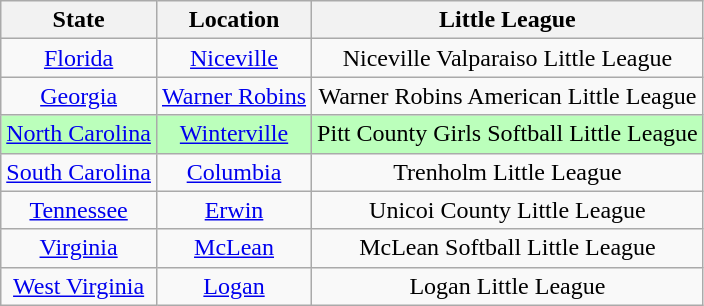<table class="wikitable">
<tr>
<th>State</th>
<th>Location</th>
<th>Little League</th>
</tr>
<tr>
<td align=center> <a href='#'>Florida</a></td>
<td align=center><a href='#'>Niceville</a></td>
<td align=center>Niceville Valparaiso Little League</td>
</tr>
<tr>
<td align=center> <a href='#'>Georgia</a></td>
<td align=center><a href='#'>Warner Robins</a></td>
<td align=center>Warner Robins American Little League</td>
</tr>
<tr bgcolor=#bbffbb>
<td align=center> <a href='#'>North Carolina</a></td>
<td align=center><a href='#'>Winterville</a></td>
<td align=center>Pitt County Girls Softball Little League</td>
</tr>
<tr>
<td align=center> <a href='#'>South Carolina</a></td>
<td align=center><a href='#'>Columbia</a></td>
<td align=center>Trenholm Little League</td>
</tr>
<tr>
<td align=center> <a href='#'>Tennessee</a></td>
<td align=center><a href='#'>Erwin</a></td>
<td align=center>Unicoi County Little League</td>
</tr>
<tr>
<td align=center> <a href='#'>Virginia</a></td>
<td align=center><a href='#'>McLean</a></td>
<td align=center>McLean Softball Little League</td>
</tr>
<tr>
<td align=center> <a href='#'>West Virginia</a></td>
<td align=center><a href='#'>Logan</a></td>
<td align=center>Logan Little League</td>
</tr>
</table>
